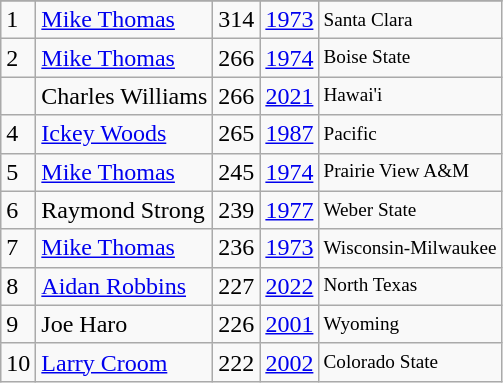<table class="wikitable">
<tr>
</tr>
<tr>
<td>1</td>
<td><a href='#'>Mike Thomas</a></td>
<td>314</td>
<td><a href='#'>1973</a></td>
<td style="font-size:80%;">Santa Clara</td>
</tr>
<tr>
<td>2</td>
<td><a href='#'>Mike Thomas</a></td>
<td>266</td>
<td><a href='#'>1974</a></td>
<td style="font-size:80%;">Boise State</td>
</tr>
<tr>
<td></td>
<td>Charles Williams</td>
<td>266</td>
<td><a href='#'>2021</a></td>
<td style="font-size:80%;">Hawai'i</td>
</tr>
<tr>
<td>4</td>
<td><a href='#'>Ickey Woods</a></td>
<td>265</td>
<td><a href='#'>1987</a></td>
<td style="font-size:80%;">Pacific</td>
</tr>
<tr>
<td>5</td>
<td><a href='#'>Mike Thomas</a></td>
<td>245</td>
<td><a href='#'>1974</a></td>
<td style="font-size:80%;">Prairie View A&M</td>
</tr>
<tr>
<td>6</td>
<td>Raymond Strong</td>
<td>239</td>
<td><a href='#'>1977</a></td>
<td style="font-size:80%;">Weber State</td>
</tr>
<tr>
<td>7</td>
<td><a href='#'>Mike Thomas</a></td>
<td>236</td>
<td><a href='#'>1973</a></td>
<td style="font-size:80%;">Wisconsin-Milwaukee</td>
</tr>
<tr>
<td>8</td>
<td><a href='#'>Aidan Robbins</a></td>
<td>227</td>
<td><a href='#'>2022</a></td>
<td style="font-size:80%;">North Texas</td>
</tr>
<tr>
<td>9</td>
<td>Joe Haro</td>
<td>226</td>
<td><a href='#'>2001</a></td>
<td style="font-size:80%;">Wyoming</td>
</tr>
<tr>
<td>10</td>
<td><a href='#'>Larry Croom</a></td>
<td>222</td>
<td><a href='#'>2002</a></td>
<td style="font-size:80%;">Colorado State</td>
</tr>
</table>
